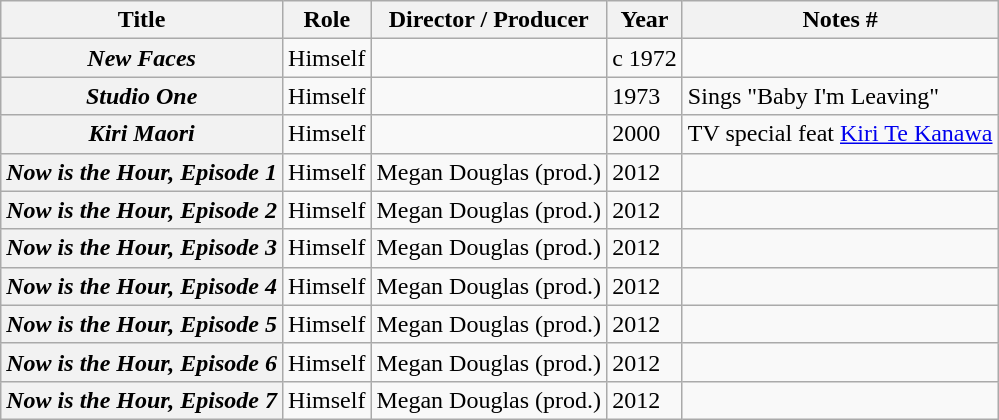<table class="wikitable plainrowheaders sortable">
<tr>
<th scope="col">Title</th>
<th scope="col">Role</th>
<th scope="col">Director / Producer</th>
<th scope="col">Year</th>
<th scope="col" class="unsortable">Notes #</th>
</tr>
<tr>
<th scope="row"><em>New Faces</em></th>
<td>Himself</td>
<td></td>
<td>c 1972</td>
<td></td>
</tr>
<tr>
<th scope="row"><em>Studio One</em></th>
<td>Himself</td>
<td></td>
<td>1973</td>
<td>Sings "Baby I'm Leaving"</td>
</tr>
<tr>
<th scope="row"><em>Kiri Maori</em></th>
<td>Himself</td>
<td></td>
<td>2000</td>
<td>TV special feat <a href='#'>Kiri Te Kanawa</a></td>
</tr>
<tr>
<th scope="row"><em>Now is the Hour, Episode 1</em></th>
<td>Himself</td>
<td>Megan Douglas (prod.)</td>
<td>2012</td>
<td></td>
</tr>
<tr>
<th scope="row"><em>Now is the Hour, Episode 2</em></th>
<td>Himself</td>
<td>Megan Douglas (prod.)</td>
<td>2012</td>
<td></td>
</tr>
<tr>
<th scope="row"><em>Now is the Hour, Episode 3</em></th>
<td>Himself</td>
<td>Megan Douglas (prod.)</td>
<td>2012</td>
<td></td>
</tr>
<tr>
<th scope="row"><em>Now is the Hour, Episode 4</em></th>
<td>Himself</td>
<td>Megan Douglas (prod.)</td>
<td>2012</td>
<td></td>
</tr>
<tr>
<th scope="row"><em>Now is the Hour, Episode 5</em></th>
<td>Himself</td>
<td>Megan Douglas (prod.)</td>
<td>2012</td>
<td></td>
</tr>
<tr>
<th scope="row"><em>Now is the Hour, Episode 6</em></th>
<td>Himself</td>
<td>Megan Douglas (prod.)</td>
<td>2012</td>
<td></td>
</tr>
<tr>
<th scope="row"><em>Now is the Hour, Episode 7</em></th>
<td>Himself</td>
<td>Megan Douglas (prod.)</td>
<td>2012</td>
<td></td>
</tr>
</table>
